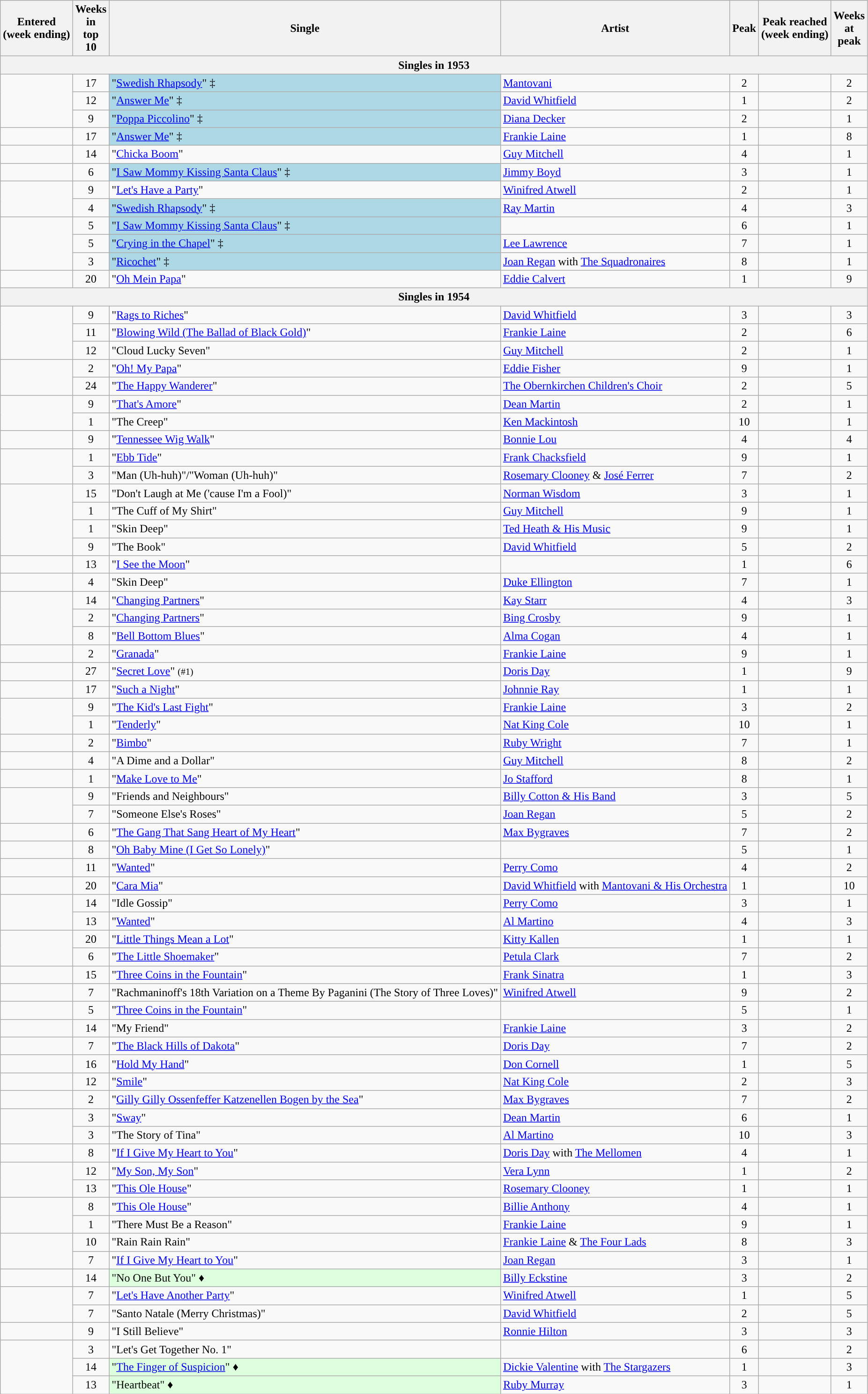<table class="wikitable sortable" style="text-align:center">
<tr>
<th>Entered<br>(week ending)</th>
<th>Weeks<br>in<br>top<br>10</th>
<th>Single</th>
<th>Artist</th>
<th>Peak</th>
<th>Peak reached<br>(week ending)</th>
<th>Weeks<br>at<br>peak</th>
</tr>
<tr>
<th colspan="7">Singles in 1953</th>
</tr>
<tr>
<td rowspan="3"></td>
<td>17</td>
<td align="left" bgcolor=lightblue>"<a href='#'>Swedish Rhapsody</a>" ‡</td>
<td align="left"><a href='#'>Mantovani</a></td>
<td>2</td>
<td></td>
<td>2</td>
</tr>
<tr>
<td>12</td>
<td align="left" bgcolor=lightblue>"<a href='#'>Answer Me</a>" ‡</td>
<td align="left"><a href='#'>David Whitfield</a></td>
<td>1</td>
<td></td>
<td>2</td>
</tr>
<tr>
<td>9</td>
<td align="left" bgcolor=lightblue>"<a href='#'>Poppa Piccolino</a>" ‡ </td>
<td align="left"><a href='#'>Diana Decker</a></td>
<td>2</td>
<td></td>
<td>1</td>
</tr>
<tr>
<td></td>
<td>17</td>
<td align="left" bgcolor=lightblue>"<a href='#'>Answer Me</a>" ‡</td>
<td align="left"><a href='#'>Frankie Laine</a></td>
<td>1</td>
<td></td>
<td>8</td>
</tr>
<tr>
<td></td>
<td>14</td>
<td align="left">"<a href='#'>Chicka Boom</a>" </td>
<td align="left"><a href='#'>Guy Mitchell</a></td>
<td>4</td>
<td></td>
<td>1</td>
</tr>
<tr>
<td></td>
<td>6</td>
<td align="left" bgcolor=lightblue>"<a href='#'>I Saw Mommy Kissing Santa Claus</a>" ‡</td>
<td align="left"><a href='#'>Jimmy Boyd</a></td>
<td>3</td>
<td></td>
<td>1</td>
</tr>
<tr>
<td rowspan="2"></td>
<td>9</td>
<td align="left">"<a href='#'>Let's Have a Party</a>"</td>
<td align="left"><a href='#'>Winifred Atwell</a></td>
<td>2</td>
<td></td>
<td>1</td>
</tr>
<tr>
<td>4</td>
<td align="left" bgcolor=lightblue>"<a href='#'>Swedish Rhapsody</a>" ‡ </td>
<td align="left"><a href='#'>Ray Martin</a></td>
<td>4</td>
<td></td>
<td>3</td>
</tr>
<tr>
<td rowspan="3"></td>
<td>5</td>
<td align="left" bgcolor=lightblue>"<a href='#'>I Saw Mommy Kissing Santa Claus</a>" ‡</td>
<td align="left"></td>
<td>6</td>
<td></td>
<td>1</td>
</tr>
<tr>
<td>5</td>
<td align="left" bgcolor=lightblue>"<a href='#'>Crying in the Chapel</a>" ‡</td>
<td align="left"><a href='#'>Lee Lawrence</a></td>
<td>7</td>
<td></td>
<td>1</td>
</tr>
<tr>
<td>3</td>
<td align="left" bgcolor=lightblue>"<a href='#'>Ricochet</a>" ‡</td>
<td align="left"><a href='#'>Joan Regan</a> with <a href='#'>The Squadronaires</a></td>
<td>8</td>
<td></td>
<td>1</td>
</tr>
<tr>
<td></td>
<td>20</td>
<td align="left">"<a href='#'>Oh Mein Papa</a>"</td>
<td align="left"><a href='#'>Eddie Calvert</a></td>
<td>1</td>
<td></td>
<td>9</td>
</tr>
<tr>
<th colspan="7">Singles in 1954</th>
</tr>
<tr>
<td rowspan="3"></td>
<td>9</td>
<td align="left">"<a href='#'>Rags to Riches</a>"</td>
<td align="left"><a href='#'>David Whitfield</a></td>
<td>3</td>
<td></td>
<td>3</td>
</tr>
<tr>
<td>11</td>
<td align="left">"<a href='#'>Blowing Wild (The Ballad of Black Gold)</a>"</td>
<td align="left"><a href='#'>Frankie Laine</a></td>
<td>2</td>
<td></td>
<td>6</td>
</tr>
<tr>
<td>12</td>
<td align="left">"Cloud Lucky Seven"</td>
<td align="left"><a href='#'>Guy Mitchell</a></td>
<td>2</td>
<td></td>
<td>1</td>
</tr>
<tr>
<td rowspan="2"></td>
<td>2</td>
<td align="left">"<a href='#'>Oh! My Papa</a>" </td>
<td align="left"><a href='#'>Eddie Fisher</a></td>
<td>9</td>
<td></td>
<td>1</td>
</tr>
<tr>
<td>24</td>
<td align="left">"<a href='#'>The Happy Wanderer</a>"</td>
<td align="left"><a href='#'>The Obernkirchen Children's Choir</a></td>
<td>2</td>
<td></td>
<td>5</td>
</tr>
<tr>
<td rowspan="2"></td>
<td>9</td>
<td align="left">"<a href='#'>That's Amore</a>"</td>
<td align="left"><a href='#'>Dean Martin</a></td>
<td>2</td>
<td></td>
<td>1</td>
</tr>
<tr>
<td>1</td>
<td align="left">"The Creep"</td>
<td align="left"><a href='#'>Ken Mackintosh</a></td>
<td>10</td>
<td></td>
<td>1</td>
</tr>
<tr>
<td></td>
<td>9</td>
<td align="left">"<a href='#'>Tennessee Wig Walk</a>"</td>
<td align="left"><a href='#'>Bonnie Lou</a></td>
<td>4</td>
<td></td>
<td>4</td>
</tr>
<tr>
<td rowspan="2"></td>
<td>1</td>
<td align="left">"<a href='#'>Ebb Tide</a>"</td>
<td align="left"><a href='#'>Frank Chacksfield</a></td>
<td>9</td>
<td></td>
<td>1</td>
</tr>
<tr>
<td>3</td>
<td align="left">"Man (Uh-huh)"/"Woman (Uh-huh)"</td>
<td align="left"><a href='#'>Rosemary Clooney</a> & <a href='#'>José Ferrer</a></td>
<td>7</td>
<td></td>
<td>2</td>
</tr>
<tr>
<td rowspan="4"></td>
<td>15</td>
<td align="left">"Don't Laugh at Me ('cause I'm a Fool)"</td>
<td align="left"><a href='#'>Norman Wisdom</a></td>
<td>3</td>
<td></td>
<td>1</td>
</tr>
<tr>
<td>1</td>
<td align="left">"The Cuff of My Shirt"</td>
<td align="left"><a href='#'>Guy Mitchell</a></td>
<td>9</td>
<td></td>
<td>1</td>
</tr>
<tr>
<td>1</td>
<td align="left">"Skin Deep"</td>
<td align="left"><a href='#'>Ted Heath & His Music</a></td>
<td>9</td>
<td></td>
<td>1</td>
</tr>
<tr>
<td>9</td>
<td align="left">"The Book"</td>
<td align="left"><a href='#'>David Whitfield</a></td>
<td>5</td>
<td></td>
<td>2</td>
</tr>
<tr>
<td></td>
<td>13</td>
<td align="left">"<a href='#'>I See the Moon</a>"</td>
<td align="left"></td>
<td>1</td>
<td></td>
<td>6</td>
</tr>
<tr>
<td></td>
<td>4</td>
<td align="left">"Skin Deep"</td>
<td align="left"><a href='#'>Duke Ellington</a></td>
<td>7</td>
<td></td>
<td>1</td>
</tr>
<tr>
<td rowspan="3"></td>
<td>14</td>
<td align="left">"<a href='#'>Changing Partners</a>"</td>
<td align="left"><a href='#'>Kay Starr</a></td>
<td>4</td>
<td></td>
<td>3</td>
</tr>
<tr>
<td>2</td>
<td align="left">"<a href='#'>Changing Partners</a>"</td>
<td align="left"><a href='#'>Bing Crosby</a></td>
<td>9</td>
<td></td>
<td>1</td>
</tr>
<tr>
<td>8</td>
<td align="left">"<a href='#'>Bell Bottom Blues</a>"</td>
<td align="left"><a href='#'>Alma Cogan</a></td>
<td>4</td>
<td></td>
<td>1</td>
</tr>
<tr>
<td></td>
<td>2</td>
<td align="left">"<a href='#'>Granada</a>"</td>
<td align="left"><a href='#'>Frankie Laine</a></td>
<td>9</td>
<td></td>
<td>1</td>
</tr>
<tr>
<td></td>
<td>27</td>
<td align="left">"<a href='#'>Secret Love</a>" <small>(#1)</small></td>
<td align="left"><a href='#'>Doris Day</a></td>
<td>1</td>
<td></td>
<td>9</td>
</tr>
<tr>
<td></td>
<td>17</td>
<td align="left">"<a href='#'>Such a Night</a>"</td>
<td align="left"><a href='#'>Johnnie Ray</a></td>
<td>1</td>
<td></td>
<td>1</td>
</tr>
<tr>
<td rowspan="2"></td>
<td>9</td>
<td align="left">"<a href='#'>The Kid's Last Fight</a>"</td>
<td align="left"><a href='#'>Frankie Laine</a></td>
<td>3</td>
<td></td>
<td>2</td>
</tr>
<tr>
<td>1</td>
<td align="left">"<a href='#'>Tenderly</a>"</td>
<td align="left"><a href='#'>Nat King Cole</a></td>
<td>10</td>
<td></td>
<td>1</td>
</tr>
<tr>
<td></td>
<td>2</td>
<td align="left">"<a href='#'>Bimbo</a>"</td>
<td align="left"><a href='#'>Ruby Wright</a></td>
<td>7</td>
<td></td>
<td>1</td>
</tr>
<tr>
<td></td>
<td>4</td>
<td align="left">"A Dime and a Dollar"</td>
<td align="left"><a href='#'>Guy Mitchell</a></td>
<td>8</td>
<td></td>
<td>2</td>
</tr>
<tr>
<td></td>
<td>1</td>
<td align="left">"<a href='#'>Make Love to Me</a>"</td>
<td align="left"><a href='#'>Jo Stafford</a></td>
<td>8</td>
<td></td>
<td>1</td>
</tr>
<tr>
<td rowspan="2"></td>
<td>9</td>
<td align="left">"Friends and Neighbours"</td>
<td align="left"><a href='#'>Billy Cotton & His Band</a></td>
<td>3</td>
<td></td>
<td>5</td>
</tr>
<tr>
<td>7</td>
<td align="left">"Someone Else's Roses"</td>
<td align="left"><a href='#'>Joan Regan</a></td>
<td>5</td>
<td></td>
<td>2</td>
</tr>
<tr>
<td></td>
<td>6</td>
<td align="left">"<a href='#'>The Gang That Sang Heart of My Heart</a>"</td>
<td align="left"><a href='#'>Max Bygraves</a></td>
<td>7</td>
<td></td>
<td>2</td>
</tr>
<tr>
<td></td>
<td>8</td>
<td align="left">"<a href='#'>Oh Baby Mine (I Get So Lonely)</a>"</td>
<td align="left"></td>
<td>5</td>
<td></td>
<td>1</td>
</tr>
<tr>
<td></td>
<td>11</td>
<td align="left">"<a href='#'>Wanted</a>"</td>
<td align="left"><a href='#'>Perry Como</a></td>
<td>4</td>
<td></td>
<td>2</td>
</tr>
<tr>
<td></td>
<td>20</td>
<td align="left">"<a href='#'>Cara Mia</a>"</td>
<td align="left"><a href='#'>David Whitfield</a> with <a href='#'>Mantovani & His Orchestra</a></td>
<td>1</td>
<td></td>
<td>10</td>
</tr>
<tr>
<td rowspan="2"></td>
<td>14</td>
<td align="left">"Idle Gossip"</td>
<td align="left"><a href='#'>Perry Como</a></td>
<td>3</td>
<td></td>
<td>1</td>
</tr>
<tr>
<td>13</td>
<td align="left">"<a href='#'>Wanted</a>"</td>
<td align="left"><a href='#'>Al Martino</a></td>
<td>4</td>
<td></td>
<td>3</td>
</tr>
<tr>
<td rowspan="2"></td>
<td>20</td>
<td align="left">"<a href='#'>Little Things Mean a Lot</a>"</td>
<td align="left"><a href='#'>Kitty Kallen</a></td>
<td>1</td>
<td></td>
<td>1</td>
</tr>
<tr>
<td>6</td>
<td align="left">"<a href='#'>The Little Shoemaker</a>"</td>
<td align="left"><a href='#'>Petula Clark</a></td>
<td>7</td>
<td></td>
<td>2</td>
</tr>
<tr>
<td></td>
<td>15</td>
<td align="left">"<a href='#'>Three Coins in the Fountain</a>"</td>
<td align="left"><a href='#'>Frank Sinatra</a></td>
<td>1</td>
<td></td>
<td>3</td>
</tr>
<tr>
<td></td>
<td>7</td>
<td align="left">"Rachmaninoff's 18th Variation on a Theme By Paganini (The Story of Three Loves)"</td>
<td align="left"><a href='#'>Winifred Atwell</a></td>
<td>9</td>
<td></td>
<td>2</td>
</tr>
<tr>
<td></td>
<td>5</td>
<td align="left">"<a href='#'>Three Coins in the Fountain</a>"</td>
<td align="left"></td>
<td>5</td>
<td></td>
<td>1</td>
</tr>
<tr>
<td></td>
<td>14</td>
<td align="left">"My Friend"</td>
<td align="left"><a href='#'>Frankie Laine</a></td>
<td>3</td>
<td></td>
<td>2</td>
</tr>
<tr>
<td></td>
<td>7</td>
<td align="left">"<a href='#'>The Black Hills of Dakota</a>"</td>
<td align="left"><a href='#'>Doris Day</a></td>
<td>7</td>
<td></td>
<td>2</td>
</tr>
<tr>
<td></td>
<td>16</td>
<td align="left">"<a href='#'>Hold My Hand</a>"</td>
<td align="left"><a href='#'>Don Cornell</a></td>
<td>1</td>
<td></td>
<td>5</td>
</tr>
<tr>
<td></td>
<td>12</td>
<td align="left">"<a href='#'>Smile</a>"</td>
<td align="left"><a href='#'>Nat King Cole</a></td>
<td>2</td>
<td></td>
<td>3</td>
</tr>
<tr>
<td></td>
<td>2</td>
<td align="left">"<a href='#'>Gilly Gilly Ossenfeffer Katzenellen Bogen by the Sea</a>"</td>
<td align="left"><a href='#'>Max Bygraves</a></td>
<td>7</td>
<td></td>
<td>2</td>
</tr>
<tr>
<td rowspan="2"></td>
<td>3</td>
<td align="left">"<a href='#'>Sway</a>"</td>
<td align="left"><a href='#'>Dean Martin</a></td>
<td>6</td>
<td></td>
<td>1</td>
</tr>
<tr>
<td>3</td>
<td align="left">"The Story of Tina"</td>
<td align="left"><a href='#'>Al Martino</a></td>
<td>10</td>
<td></td>
<td>3</td>
</tr>
<tr>
<td></td>
<td>8</td>
<td align="left">"<a href='#'>If I Give My Heart to You</a>"</td>
<td align="left"><a href='#'>Doris Day</a> with <a href='#'>The Mellomen</a></td>
<td>4</td>
<td></td>
<td>1</td>
</tr>
<tr>
<td rowspan="2"></td>
<td>12</td>
<td align="left">"<a href='#'>My Son, My Son</a>"</td>
<td align="left"><a href='#'>Vera Lynn</a></td>
<td>1</td>
<td></td>
<td>2</td>
</tr>
<tr>
<td>13</td>
<td align="left">"<a href='#'>This Ole House</a>"</td>
<td align="left"><a href='#'>Rosemary Clooney</a></td>
<td>1</td>
<td></td>
<td>1</td>
</tr>
<tr>
<td rowspan="2"></td>
<td>8</td>
<td align="left">"<a href='#'>This Ole House</a>"</td>
<td align="left"><a href='#'>Billie Anthony</a></td>
<td>4</td>
<td></td>
<td>1</td>
</tr>
<tr>
<td>1</td>
<td align="left">"There Must Be a Reason"</td>
<td align="left"><a href='#'>Frankie Laine</a></td>
<td>9</td>
<td></td>
<td>1</td>
</tr>
<tr>
<td rowspan="2"></td>
<td>10</td>
<td align="left">"Rain Rain Rain"</td>
<td align="left"><a href='#'>Frankie Laine</a> & <a href='#'>The Four Lads</a></td>
<td>8</td>
<td></td>
<td>3</td>
</tr>
<tr>
<td>7</td>
<td align="left">"<a href='#'>If I Give My Heart to You</a>"</td>
<td align="left"><a href='#'>Joan Regan</a></td>
<td>3</td>
<td></td>
<td>1</td>
</tr>
<tr>
<td></td>
<td>14</td>
<td align="left" bgcolor=#DDFFDD>"No One But You" ♦</td>
<td align="left"><a href='#'>Billy Eckstine</a></td>
<td>3</td>
<td></td>
<td>2</td>
</tr>
<tr>
<td rowspan="2"></td>
<td>7</td>
<td align="left">"<a href='#'>Let's Have Another Party</a>"</td>
<td align="left"><a href='#'>Winifred Atwell</a></td>
<td>1</td>
<td></td>
<td>5</td>
</tr>
<tr>
<td>7</td>
<td align="left">"Santo Natale (Merry Christmas)"</td>
<td align="left"><a href='#'>David Whitfield</a></td>
<td>2</td>
<td></td>
<td>5</td>
</tr>
<tr>
<td></td>
<td>9</td>
<td align="left">"I Still Believe"</td>
<td align="left"><a href='#'>Ronnie Hilton</a></td>
<td>3</td>
<td></td>
<td>3</td>
</tr>
<tr>
<td rowspan="3"></td>
<td>3</td>
<td align="left">"Let's Get Together No. 1"</td>
<td align="left"></td>
<td>6</td>
<td></td>
<td>2</td>
</tr>
<tr>
<td>14</td>
<td align="left" bgcolor=#DDFFDD>"<a href='#'>The Finger of Suspicion</a>" ♦</td>
<td align="left"><a href='#'>Dickie Valentine</a> with <a href='#'>The Stargazers</a></td>
<td>1</td>
<td></td>
<td>3</td>
</tr>
<tr>
<td>13</td>
<td align="left" bgcolor=#DDFFDD>"Heartbeat" ♦</td>
<td align="left"><a href='#'>Ruby Murray</a></td>
<td>3</td>
<td></td>
<td>1</td>
</tr>
</table>
